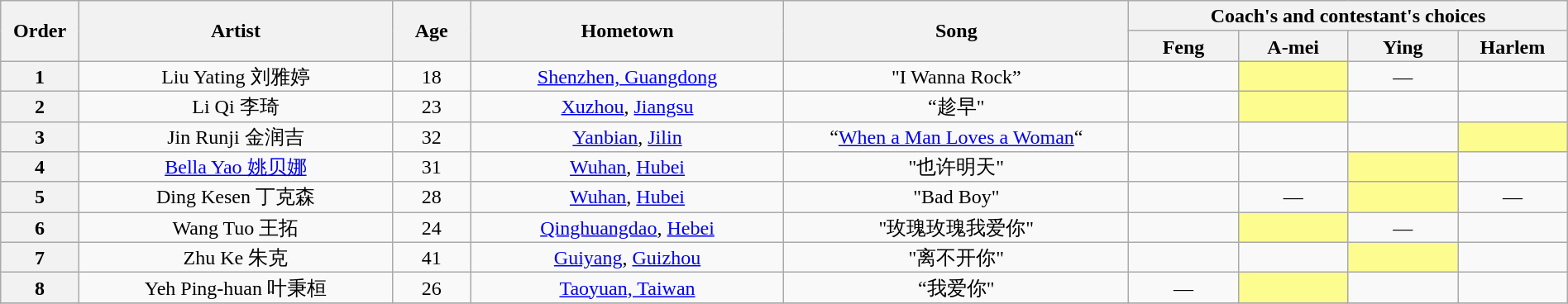<table class="wikitable" style="text-align:center; line-height:17px; width:100%;">
<tr>
<th scope="col" rowspan="2" style="width:05%;">Order</th>
<th scope="col" rowspan="2" style="width:20%;">Artist</th>
<th scope="col" rowspan="2" style="width:05%;">Age</th>
<th scope="col" rowspan="2" style="width:20%;">Hometown</th>
<th scope="col" rowspan="2" style="width:22%;">Song</th>
<th scope="col" colspan="4" style="width:28%;">Coach's and contestant's choices</th>
</tr>
<tr>
<th style="width:07%;">Feng</th>
<th style="width:07%;">A-mei</th>
<th style="width:07%;">Ying</th>
<th style="width:07%;">Harlem</th>
</tr>
<tr>
<th>1</th>
<td>Liu Yating 刘雅婷</td>
<td>18</td>
<td><a href='#'>Shenzhen, Guangdong</a></td>
<td>"I Wanna Rock”</td>
<td><strong></strong></td>
<td style="background:#fdfc8f;"><strong></strong></td>
<td>—</td>
<td><strong></strong></td>
</tr>
<tr>
<th>2</th>
<td>Li Qi 李琦</td>
<td>23</td>
<td><a href='#'>Xuzhou</a>, <a href='#'>Jiangsu</a></td>
<td>“趁早"</td>
<td><strong></strong></td>
<td style="background:#fdfc8f;"><strong></strong></td>
<td><strong></strong></td>
<td><strong></strong></td>
</tr>
<tr>
<th>3</th>
<td>Jin Runji 金润吉</td>
<td>32</td>
<td><a href='#'>Yanbian</a>, <a href='#'>Jilin</a></td>
<td>“<a href='#'>When a Man Loves a Woman</a>“</td>
<td><strong></strong></td>
<td><strong></strong></td>
<td><strong></strong></td>
<td style="background:#fdfc8f;"><strong></strong></td>
</tr>
<tr>
<th>4</th>
<td><a href='#'>Bella Yao 姚贝娜</a></td>
<td>31</td>
<td><a href='#'>Wuhan</a>, <a href='#'>Hubei</a></td>
<td>"也许明天"</td>
<td><strong></strong></td>
<td><strong></strong></td>
<td style="background:#fdfc8f;"><strong></strong></td>
<td><strong></strong></td>
</tr>
<tr>
<th>5</th>
<td>Ding Kesen 丁克森</td>
<td>28</td>
<td><a href='#'>Wuhan</a>, <a href='#'>Hubei</a></td>
<td>"Bad Boy"</td>
<td><strong></strong></td>
<td>—</td>
<td style="background:#fdfc8f;"><strong></strong></td>
<td>—</td>
</tr>
<tr>
<th>6</th>
<td>Wang Tuo 王拓</td>
<td>24</td>
<td><a href='#'>Qinghuangdao</a>, <a href='#'>Hebei</a></td>
<td>"玫瑰玫瑰我爱你"</td>
<td><strong></strong></td>
<td style="background:#fdfc8f;"><strong></strong></td>
<td>—</td>
<td><strong></strong></td>
</tr>
<tr>
<th>7</th>
<td>Zhu Ke 朱克</td>
<td>41</td>
<td><a href='#'>Guiyang</a>, <a href='#'>Guizhou</a></td>
<td>"离不开你"</td>
<td><strong></strong></td>
<td><strong></strong></td>
<td style="background:#fdfc8f;"><strong></strong></td>
<td><strong></strong></td>
</tr>
<tr>
<th>8</th>
<td>Yeh Ping-huan 叶秉桓</td>
<td>26</td>
<td><a href='#'>Taoyuan, Taiwan</a></td>
<td>“我爱你"</td>
<td>—</td>
<td style="background:#fdfc8f;"><strong></strong></td>
<td><strong></strong></td>
<td><strong></strong></td>
</tr>
<tr>
</tr>
</table>
